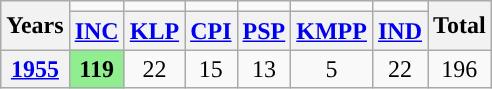<table class="wikitable" style="text-align:center">
<tr>
<th rowspan="2">Years</th>
<td></td>
<td></td>
<td></td>
<td></td>
<td></td>
<td></td>
<th rowspan="2">Total</th>
</tr>
<tr>
<th><a href='#'>INC</a></th>
<th><a href='#'>KLP</a></th>
<th><a href='#'>CPI</a></th>
<th><a href='#'>PSP</a></th>
<th><a href='#'>KMPP</a></th>
<th><a href='#'>IND</a></th>
</tr>
<tr>
<th><a href='#'>1955</a></th>
<td bgcolor="lightgreen"><strong>119</strong></td>
<td>22</td>
<td>15</td>
<td>13</td>
<td>5</td>
<td>22</td>
<td>196</td>
</tr>
</table>
